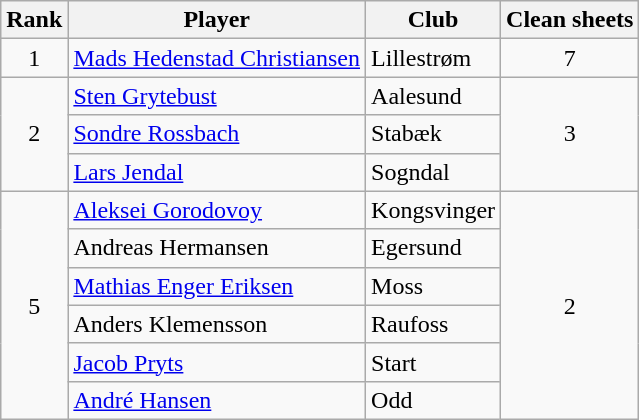<table class="wikitable" style="text-align:center">
<tr>
<th>Rank</th>
<th>Player</th>
<th>Club</th>
<th>Clean sheets</th>
</tr>
<tr>
<td>1</td>
<td align=left> <a href='#'>Mads Hedenstad Christiansen</a></td>
<td align=left>Lillestrøm</td>
<td>7</td>
</tr>
<tr>
<td rowspan=3>2</td>
<td align=left> <a href='#'>Sten Grytebust</a></td>
<td align=left>Aalesund</td>
<td rowspan=3>3</td>
</tr>
<tr>
<td align=left> <a href='#'>Sondre Rossbach</a></td>
<td align=left>Stabæk</td>
</tr>
<tr>
<td align=left> <a href='#'>Lars Jendal</a></td>
<td align=left>Sogndal</td>
</tr>
<tr>
<td rowspan=6>5</td>
<td align=left> <a href='#'>Aleksei Gorodovoy</a></td>
<td align=left>Kongsvinger</td>
<td rowspan=6>2</td>
</tr>
<tr>
<td align=left> Andreas Hermansen</td>
<td align=left>Egersund</td>
</tr>
<tr>
<td align=left> <a href='#'>Mathias Enger Eriksen</a></td>
<td align=left>Moss</td>
</tr>
<tr>
<td align=left> Anders Klemensson</td>
<td align=left>Raufoss</td>
</tr>
<tr>
<td align=left> <a href='#'>Jacob Pryts</a></td>
<td align=left>Start</td>
</tr>
<tr>
<td align=left> <a href='#'>André Hansen</a></td>
<td align=left>Odd</td>
</tr>
</table>
